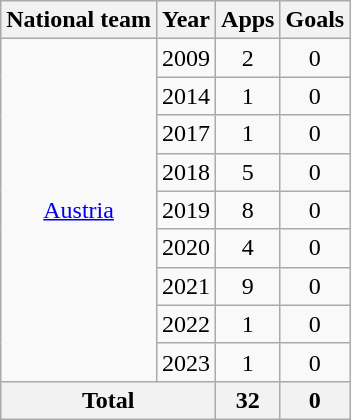<table class="wikitable" style="text-align:center">
<tr>
<th>National team</th>
<th>Year</th>
<th>Apps</th>
<th>Goals</th>
</tr>
<tr>
<td rowspan="9"><a href='#'>Austria</a></td>
<td>2009</td>
<td>2</td>
<td>0</td>
</tr>
<tr>
<td>2014</td>
<td>1</td>
<td>0</td>
</tr>
<tr>
<td>2017</td>
<td>1</td>
<td>0</td>
</tr>
<tr>
<td>2018</td>
<td>5</td>
<td>0</td>
</tr>
<tr>
<td>2019</td>
<td>8</td>
<td>0</td>
</tr>
<tr>
<td>2020</td>
<td>4</td>
<td>0</td>
</tr>
<tr>
<td>2021</td>
<td>9</td>
<td>0</td>
</tr>
<tr>
<td>2022</td>
<td>1</td>
<td>0</td>
</tr>
<tr>
<td>2023</td>
<td>1</td>
<td>0</td>
</tr>
<tr>
<th colspan="2">Total</th>
<th>32</th>
<th>0</th>
</tr>
</table>
